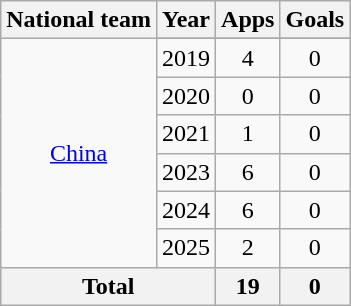<table class="wikitable" style="text-align:center">
<tr>
<th>National team</th>
<th>Year</th>
<th>Apps</th>
<th>Goals</th>
</tr>
<tr>
<td rowspan="7"><a href='#'>China</a></td>
</tr>
<tr>
<td>2019</td>
<td>4</td>
<td>0</td>
</tr>
<tr>
<td>2020</td>
<td>0</td>
<td>0</td>
</tr>
<tr>
<td>2021</td>
<td>1</td>
<td>0</td>
</tr>
<tr>
<td>2023</td>
<td>6</td>
<td>0</td>
</tr>
<tr>
<td>2024</td>
<td>6</td>
<td>0</td>
</tr>
<tr>
<td>2025</td>
<td>2</td>
<td>0</td>
</tr>
<tr>
<th colspan="2">Total</th>
<th>19</th>
<th>0</th>
</tr>
</table>
